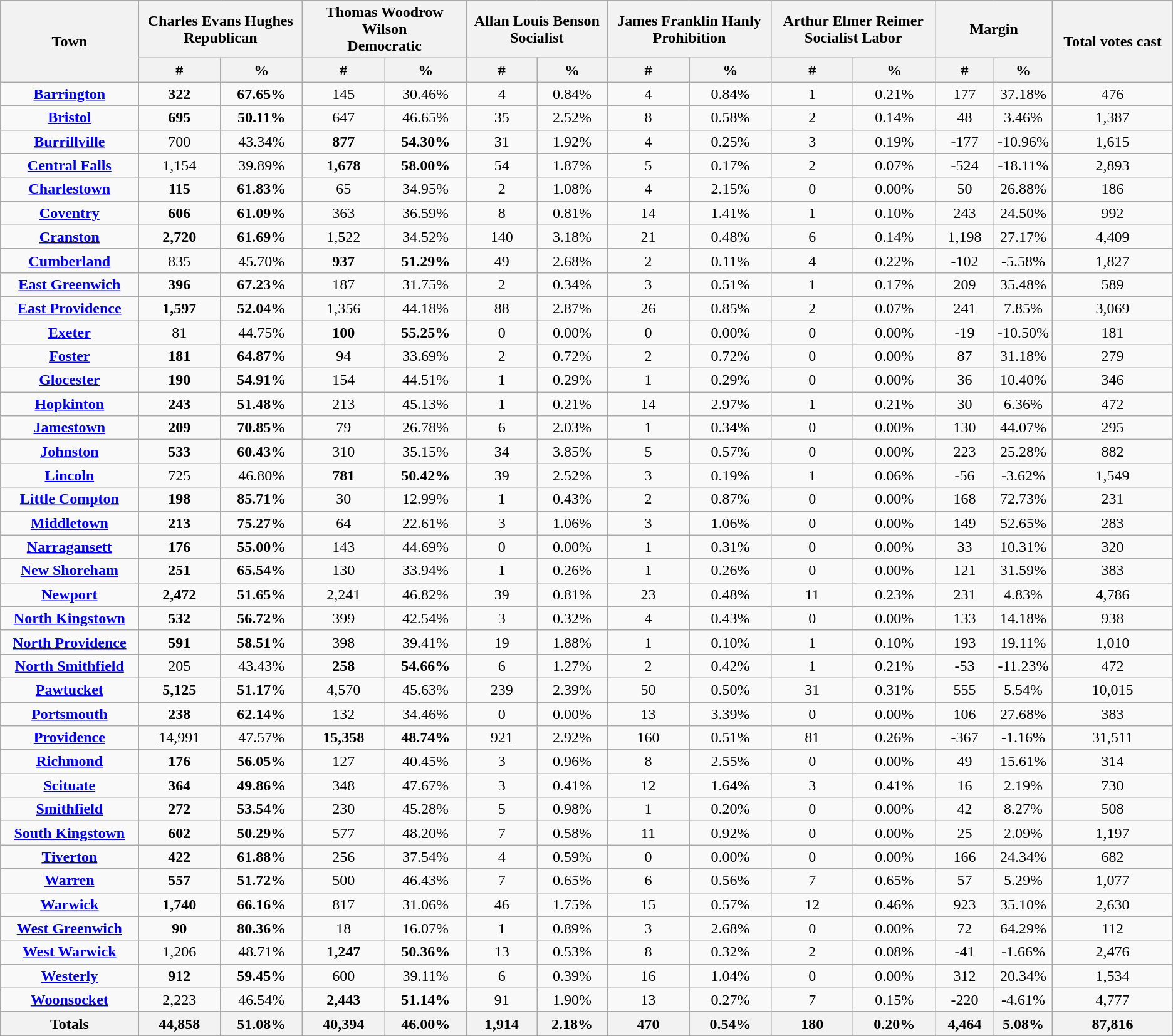<table class="wikitable sortable" style="text-align:center">
<tr>
<th rowspan="2">Town</th>
<th style="text-align:center;" colspan="2">Charles Evans Hughes<br>Republican</th>
<th style="text-align:center;" colspan="2">Thomas Woodrow Wilson<br>Democratic</th>
<th style="text-align:center;" colspan="2">Allan Louis Benson<br>Socialist</th>
<th style="text-align:center;" colspan="2">James Franklin Hanly<br>Prohibition</th>
<th style="text-align:center;" colspan="2">Arthur Elmer Reimer<br>Socialist Labor</th>
<th style="text-align:center;" colspan="2">Margin</th>
<th rowspan="2" style="text-align:center;" data-sort-type="number">Total votes cast</th>
</tr>
<tr>
<th data-sort-type="number" width="7%">#</th>
<th data-sort-type="number" width="7%">%</th>
<th data-sort-type="number" width="7%">#</th>
<th data-sort-type="number" width="7%">%</th>
<th data-sort-type="number" width="6%">#</th>
<th data-sort-type="number" width="6%">%</th>
<th data-sort-type="number" width="7%">#</th>
<th data-sort-type="number" width="7%">%</th>
<th data-sort-type="number" width="7%">#</th>
<th data-sort-type="number" width="7%">%</th>
<th data-sort-type="number" width="5%">#</th>
<th data-sort-type="number" width="5%">%</th>
</tr>
<tr style="text-align:center;">
<td><strong><a href='#'>Barrington</a></strong></td>
<td><strong>322</strong></td>
<td><strong>67.65%</strong></td>
<td>145</td>
<td>30.46%</td>
<td>4</td>
<td>0.84%</td>
<td>4</td>
<td>0.84%</td>
<td>1</td>
<td>0.21%</td>
<td>177</td>
<td>37.18%</td>
<td>476</td>
</tr>
<tr style="text-align:center;">
<td><strong><a href='#'>Bristol</a></strong></td>
<td><strong>695</strong></td>
<td><strong>50.11%</strong></td>
<td>647</td>
<td>46.65%</td>
<td>35</td>
<td>2.52%</td>
<td>8</td>
<td>0.58%</td>
<td>2</td>
<td>0.14%</td>
<td>48</td>
<td>3.46%</td>
<td>1,387</td>
</tr>
<tr style="text-align:center;">
<td><strong><a href='#'>Burrillville</a></strong></td>
<td>700</td>
<td>43.34%</td>
<td><strong>877</strong></td>
<td><strong>54.30%</strong></td>
<td>31</td>
<td>1.92%</td>
<td>4</td>
<td>0.25%</td>
<td>3</td>
<td>0.19%</td>
<td>-177</td>
<td>-10.96%</td>
<td>1,615</td>
</tr>
<tr style="text-align:center;">
<td><strong><a href='#'>Central Falls</a></strong></td>
<td>1,154</td>
<td>39.89%</td>
<td><strong>1,678</strong></td>
<td><strong>58.00%</strong></td>
<td>54</td>
<td>1.87%</td>
<td>5</td>
<td>0.17%</td>
<td>2</td>
<td>0.07%</td>
<td>-524</td>
<td>-18.11%</td>
<td>2,893</td>
</tr>
<tr style="text-align:center;">
<td><strong><a href='#'>Charlestown</a></strong></td>
<td><strong>115</strong></td>
<td><strong>61.83%</strong></td>
<td>65</td>
<td>34.95%</td>
<td>2</td>
<td>1.08%</td>
<td>4</td>
<td>2.15%</td>
<td>0</td>
<td>0.00%</td>
<td>50</td>
<td>26.88%</td>
<td>186</td>
</tr>
<tr style="text-align:center;">
<td><strong><a href='#'>Coventry</a></strong></td>
<td><strong>606</strong></td>
<td><strong>61.09%</strong></td>
<td>363</td>
<td>36.59%</td>
<td>8</td>
<td>0.81%</td>
<td>14</td>
<td>1.41%</td>
<td>1</td>
<td>0.10%</td>
<td>243</td>
<td>24.50%</td>
<td>992</td>
</tr>
<tr style="text-align:center;">
<td><strong><a href='#'>Cranston</a></strong></td>
<td><strong>2,720</strong></td>
<td><strong>61.69%</strong></td>
<td>1,522</td>
<td>34.52%</td>
<td>140</td>
<td>3.18%</td>
<td>21</td>
<td>0.48%</td>
<td>6</td>
<td>0.14%</td>
<td>1,198</td>
<td>27.17%</td>
<td>4,409</td>
</tr>
<tr style="text-align:center;">
<td><strong><a href='#'>Cumberland</a></strong></td>
<td>835</td>
<td>45.70%</td>
<td><strong>937</strong></td>
<td><strong>51.29%</strong></td>
<td>49</td>
<td>2.68%</td>
<td>2</td>
<td>0.11%</td>
<td>4</td>
<td>0.22%</td>
<td>-102</td>
<td>-5.58%</td>
<td>1,827</td>
</tr>
<tr style="text-align:center;">
<td><strong><a href='#'>East Greenwich</a></strong></td>
<td><strong>396</strong></td>
<td><strong>67.23%</strong></td>
<td>187</td>
<td>31.75%</td>
<td>2</td>
<td>0.34%</td>
<td>3</td>
<td>0.51%</td>
<td>1</td>
<td>0.17%</td>
<td>209</td>
<td>35.48%</td>
<td>589</td>
</tr>
<tr style="text-align:center;">
<td><strong><a href='#'>East Providence</a></strong></td>
<td><strong>1,597</strong></td>
<td><strong>52.04%</strong></td>
<td>1,356</td>
<td>44.18%</td>
<td>88</td>
<td>2.87%</td>
<td>26</td>
<td>0.85%</td>
<td>2</td>
<td>0.07%</td>
<td>241</td>
<td>7.85%</td>
<td>3,069</td>
</tr>
<tr style="text-align:center;">
<td><strong><a href='#'>Exeter</a></strong></td>
<td>81</td>
<td>44.75%</td>
<td><strong>100</strong></td>
<td><strong>55.25%</strong></td>
<td>0</td>
<td>0.00%</td>
<td>0</td>
<td>0.00%</td>
<td>0</td>
<td>0.00%</td>
<td>-19</td>
<td>-10.50%</td>
<td>181</td>
</tr>
<tr style="text-align:center;">
<td><strong><a href='#'>Foster</a></strong></td>
<td><strong>181</strong></td>
<td><strong>64.87%</strong></td>
<td>94</td>
<td>33.69%</td>
<td>2</td>
<td>0.72%</td>
<td>2</td>
<td>0.72%</td>
<td>0</td>
<td>0.00%</td>
<td>87</td>
<td>31.18%</td>
<td>279</td>
</tr>
<tr style="text-align:center;">
<td><strong><a href='#'>Glocester</a></strong></td>
<td><strong>190</strong></td>
<td><strong>54.91%</strong></td>
<td>154</td>
<td>44.51%</td>
<td>1</td>
<td>0.29%</td>
<td>1</td>
<td>0.29%</td>
<td>0</td>
<td>0.00%</td>
<td>36</td>
<td>10.40%</td>
<td>346</td>
</tr>
<tr style="text-align:center;">
<td><strong><a href='#'>Hopkinton</a></strong></td>
<td><strong>243</strong></td>
<td><strong>51.48%</strong></td>
<td>213</td>
<td>45.13%</td>
<td>1</td>
<td>0.21%</td>
<td>14</td>
<td>2.97%</td>
<td>1</td>
<td>0.21%</td>
<td>30</td>
<td>6.36%</td>
<td>472</td>
</tr>
<tr style="text-align:center;">
<td><strong><a href='#'>Jamestown</a></strong></td>
<td><strong>209</strong></td>
<td><strong>70.85%</strong></td>
<td>79</td>
<td>26.78%</td>
<td>6</td>
<td>2.03%</td>
<td>1</td>
<td>0.34%</td>
<td>0</td>
<td>0.00%</td>
<td>130</td>
<td>44.07%</td>
<td>295</td>
</tr>
<tr style="text-align:center;">
<td><strong><a href='#'>Johnston</a></strong></td>
<td><strong>533</strong></td>
<td><strong>60.43%</strong></td>
<td>310</td>
<td>35.15%</td>
<td>34</td>
<td>3.85%</td>
<td>5</td>
<td>0.57%</td>
<td>0</td>
<td>0.00%</td>
<td>223</td>
<td>25.28%</td>
<td>882</td>
</tr>
<tr style="text-align:center;">
<td><strong><a href='#'>Lincoln</a></strong></td>
<td>725</td>
<td>46.80%</td>
<td><strong>781</strong></td>
<td><strong>50.42%</strong></td>
<td>39</td>
<td>2.52%</td>
<td>3</td>
<td>0.19%</td>
<td>1</td>
<td>0.06%</td>
<td>-56</td>
<td>-3.62%</td>
<td>1,549</td>
</tr>
<tr style="text-align:center;">
<td><strong><a href='#'>Little Compton</a></strong></td>
<td><strong>198</strong></td>
<td><strong>85.71%</strong></td>
<td>30</td>
<td>12.99%</td>
<td>1</td>
<td>0.43%</td>
<td>2</td>
<td>0.87%</td>
<td>0</td>
<td>0.00%</td>
<td>168</td>
<td>72.73%</td>
<td>231</td>
</tr>
<tr style="text-align:center;">
<td><strong><a href='#'>Middletown</a></strong></td>
<td><strong>213</strong></td>
<td><strong>75.27%</strong></td>
<td>64</td>
<td>22.61%</td>
<td>3</td>
<td>1.06%</td>
<td>3</td>
<td>1.06%</td>
<td>0</td>
<td>0.00%</td>
<td>149</td>
<td>52.65%</td>
<td>283</td>
</tr>
<tr style="text-align:center;">
<td><strong><a href='#'>Narragansett</a></strong></td>
<td><strong>176</strong></td>
<td><strong>55.00%</strong></td>
<td>143</td>
<td>44.69%</td>
<td>0</td>
<td>0.00%</td>
<td>1</td>
<td>0.31%</td>
<td>0</td>
<td>0.00%</td>
<td>33</td>
<td>10.31%</td>
<td>320</td>
</tr>
<tr style="text-align:center;">
<td><strong><a href='#'>New Shoreham</a></strong></td>
<td><strong>251</strong></td>
<td><strong>65.54%</strong></td>
<td>130</td>
<td>33.94%</td>
<td>1</td>
<td>0.26%</td>
<td>1</td>
<td>0.26%</td>
<td>0</td>
<td>0.00%</td>
<td>121</td>
<td>31.59%</td>
<td>383</td>
</tr>
<tr style="text-align:center;">
<td><strong><a href='#'>Newport</a></strong></td>
<td><strong>2,472</strong></td>
<td><strong>51.65%</strong></td>
<td>2,241</td>
<td>46.82%</td>
<td>39</td>
<td>0.81%</td>
<td>23</td>
<td>0.48%</td>
<td>11</td>
<td>0.23%</td>
<td>231</td>
<td>4.83%</td>
<td>4,786</td>
</tr>
<tr style="text-align:center;">
<td><strong><a href='#'>North Kingstown</a></strong></td>
<td><strong>532</strong></td>
<td><strong>56.72%</strong></td>
<td>399</td>
<td>42.54%</td>
<td>3</td>
<td>0.32%</td>
<td>4</td>
<td>0.43%</td>
<td>0</td>
<td>0.00%</td>
<td>133</td>
<td>14.18%</td>
<td>938</td>
</tr>
<tr style="text-align:center;">
<td><strong><a href='#'>North Providence</a></strong></td>
<td><strong>591</strong></td>
<td><strong>58.51%</strong></td>
<td>398</td>
<td>39.41%</td>
<td>19</td>
<td>1.88%</td>
<td>1</td>
<td>0.10%</td>
<td>1</td>
<td>0.10%</td>
<td>193</td>
<td>19.11%</td>
<td>1,010</td>
</tr>
<tr style="text-align:center;">
<td><strong><a href='#'>North Smithfield</a></strong></td>
<td>205</td>
<td>43.43%</td>
<td><strong>258</strong></td>
<td><strong>54.66%</strong></td>
<td>6</td>
<td>1.27%</td>
<td>2</td>
<td>0.42%</td>
<td>1</td>
<td>0.21%</td>
<td>-53</td>
<td>-11.23%</td>
<td>472</td>
</tr>
<tr style="text-align:center;">
<td><strong><a href='#'>Pawtucket</a></strong></td>
<td><strong>5,125</strong></td>
<td><strong>51.17%</strong></td>
<td>4,570</td>
<td>45.63%</td>
<td>239</td>
<td>2.39%</td>
<td>50</td>
<td>0.50%</td>
<td>31</td>
<td>0.31%</td>
<td>555</td>
<td>5.54%</td>
<td>10,015</td>
</tr>
<tr style="text-align:center;">
<td><strong><a href='#'>Portsmouth</a></strong></td>
<td><strong>238</strong></td>
<td><strong>62.14%</strong></td>
<td>132</td>
<td>34.46%</td>
<td>0</td>
<td>0.00%</td>
<td>13</td>
<td>3.39%</td>
<td>0</td>
<td>0.00%</td>
<td>106</td>
<td>27.68%</td>
<td>383</td>
</tr>
<tr style="text-align:center;">
<td><strong><a href='#'>Providence</a></strong></td>
<td>14,991</td>
<td>47.57%</td>
<td><strong>15,358</strong></td>
<td><strong>48.74%</strong></td>
<td>921</td>
<td>2.92%</td>
<td>160</td>
<td>0.51%</td>
<td>81</td>
<td>0.26%</td>
<td>-367</td>
<td>-1.16%</td>
<td>31,511</td>
</tr>
<tr style="text-align:center;">
<td><strong><a href='#'>Richmond</a></strong></td>
<td><strong>176</strong></td>
<td><strong>56.05%</strong></td>
<td>127</td>
<td>40.45%</td>
<td>3</td>
<td>0.96%</td>
<td>8</td>
<td>2.55%</td>
<td>0</td>
<td>0.00%</td>
<td>49</td>
<td>15.61%</td>
<td>314</td>
</tr>
<tr style="text-align:center;">
<td><strong><a href='#'>Scituate</a></strong></td>
<td><strong>364</strong></td>
<td><strong>49.86%</strong></td>
<td>348</td>
<td>47.67%</td>
<td>3</td>
<td>0.41%</td>
<td>12</td>
<td>1.64%</td>
<td>3</td>
<td>0.41%</td>
<td>16</td>
<td>2.19%</td>
<td>730</td>
</tr>
<tr style="text-align:center;">
<td><strong><a href='#'>Smithfield</a></strong></td>
<td><strong>272</strong></td>
<td><strong>53.54%</strong></td>
<td>230</td>
<td>45.28%</td>
<td>5</td>
<td>0.98%</td>
<td>1</td>
<td>0.20%</td>
<td>0</td>
<td>0.00%</td>
<td>42</td>
<td>8.27%</td>
<td>508</td>
</tr>
<tr style="text-align:center;">
<td><strong><a href='#'>South Kingstown</a></strong></td>
<td><strong>602</strong></td>
<td><strong>50.29%</strong></td>
<td>577</td>
<td>48.20%</td>
<td>7</td>
<td>0.58%</td>
<td>11</td>
<td>0.92%</td>
<td>0</td>
<td>0.00%</td>
<td>25</td>
<td>2.09%</td>
<td>1,197</td>
</tr>
<tr style="text-align:center;">
<td><strong><a href='#'>Tiverton</a></strong></td>
<td><strong>422</strong></td>
<td><strong>61.88%</strong></td>
<td>256</td>
<td>37.54%</td>
<td>4</td>
<td>0.59%</td>
<td>0</td>
<td>0.00%</td>
<td>0</td>
<td>0.00%</td>
<td>166</td>
<td>24.34%</td>
<td>682</td>
</tr>
<tr style="text-align:center;">
<td><strong><a href='#'>Warren</a></strong></td>
<td><strong>557</strong></td>
<td><strong>51.72%</strong></td>
<td>500</td>
<td>46.43%</td>
<td>7</td>
<td>0.65%</td>
<td>6</td>
<td>0.56%</td>
<td>7</td>
<td>0.65%</td>
<td>57</td>
<td>5.29%</td>
<td>1,077</td>
</tr>
<tr style="text-align:center;">
<td><strong><a href='#'>Warwick</a></strong></td>
<td><strong>1,740</strong></td>
<td><strong>66.16%</strong></td>
<td>817</td>
<td>31.06%</td>
<td>46</td>
<td>1.75%</td>
<td>15</td>
<td>0.57%</td>
<td>12</td>
<td>0.46%</td>
<td>923</td>
<td>35.10%</td>
<td>2,630</td>
</tr>
<tr style="text-align:center;">
<td><strong><a href='#'>West Greenwich</a></strong></td>
<td><strong>90</strong></td>
<td><strong>80.36%</strong></td>
<td>18</td>
<td>16.07%</td>
<td>1</td>
<td>0.89%</td>
<td>3</td>
<td>2.68%</td>
<td>0</td>
<td>0.00%</td>
<td>72</td>
<td>64.29%</td>
<td>112</td>
</tr>
<tr style="text-align:center;">
<td><strong><a href='#'>West Warwick</a></strong></td>
<td>1,206</td>
<td>48.71%</td>
<td><strong>1,247</strong></td>
<td><strong>50.36%</strong></td>
<td>13</td>
<td>0.53%</td>
<td>8</td>
<td>0.32%</td>
<td>2</td>
<td>0.08%</td>
<td>-41</td>
<td>-1.66%</td>
<td>2,476</td>
</tr>
<tr style="text-align:center;">
<td><strong><a href='#'>Westerly</a></strong></td>
<td><strong>912</strong></td>
<td><strong>59.45%</strong></td>
<td>600</td>
<td>39.11%</td>
<td>6</td>
<td>0.39%</td>
<td>16</td>
<td>1.04%</td>
<td>0</td>
<td>0.00%</td>
<td>312</td>
<td>20.34%</td>
<td>1,534</td>
</tr>
<tr style="text-align:center;">
<td><strong><a href='#'>Woonsocket</a></strong></td>
<td>2,223</td>
<td>46.54%</td>
<td><strong>2,443</strong></td>
<td><strong>51.14%</strong></td>
<td>91</td>
<td>1.90%</td>
<td>13</td>
<td>0.27%</td>
<td>7</td>
<td>0.15%</td>
<td>-220</td>
<td>-4.61%</td>
<td>4,777</td>
</tr>
<tr style="text-align:center;">
<th>Totals</th>
<th>44,858</th>
<th>51.08%</th>
<th>40,394</th>
<th>46.00%</th>
<th>1,914</th>
<th>2.18%</th>
<th>470</th>
<th>0.54%</th>
<th>180</th>
<th>0.20%</th>
<th>4,464</th>
<th>5.08%</th>
<th>87,816</th>
</tr>
</table>
